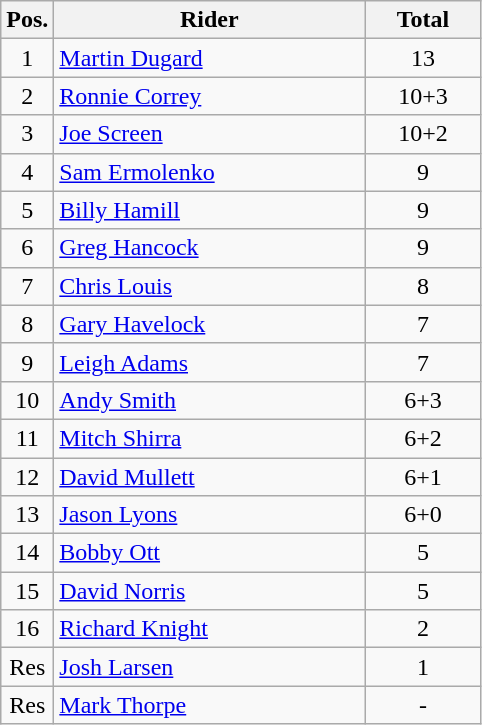<table class=wikitable>
<tr>
<th width=25px>Pos.</th>
<th width=200px>Rider</th>
<th width=70px>Total</th>
</tr>
<tr align=center >
<td>1</td>
<td align=left> <a href='#'>Martin Dugard</a></td>
<td>13</td>
</tr>
<tr align=center >
<td>2</td>
<td align=left> <a href='#'>Ronnie Correy</a></td>
<td>10+3</td>
</tr>
<tr align=center >
<td>3</td>
<td align=left> <a href='#'>Joe Screen</a></td>
<td>10+2</td>
</tr>
<tr align=center >
<td>4</td>
<td align=left> <a href='#'>Sam Ermolenko</a></td>
<td>9</td>
</tr>
<tr align=center  >
<td>5</td>
<td align=left> <a href='#'>Billy Hamill</a></td>
<td>9</td>
</tr>
<tr align=center >
<td>6</td>
<td align=left> <a href='#'>Greg Hancock</a></td>
<td>9</td>
</tr>
<tr align=center >
<td>7</td>
<td align=left> <a href='#'>Chris Louis</a></td>
<td>8</td>
</tr>
<tr align=center >
<td>8</td>
<td align=left> <a href='#'>Gary Havelock</a></td>
<td>7</td>
</tr>
<tr align=center >
<td>9</td>
<td align=left> <a href='#'>Leigh Adams</a></td>
<td>7</td>
</tr>
<tr align=center >
<td>10</td>
<td align=left> <a href='#'>Andy Smith</a></td>
<td>6+3</td>
</tr>
<tr align=center>
<td>11</td>
<td align=left> <a href='#'>Mitch Shirra</a></td>
<td>6+2</td>
</tr>
<tr align=center>
<td>12</td>
<td align=left> <a href='#'>David Mullett</a></td>
<td>6+1</td>
</tr>
<tr align=center>
<td>13</td>
<td align=left> <a href='#'>Jason Lyons</a></td>
<td>6+0</td>
</tr>
<tr align=center>
<td>14</td>
<td align=left> <a href='#'>Bobby Ott</a></td>
<td>5</td>
</tr>
<tr align=center>
<td>15</td>
<td align=left> <a href='#'>David Norris</a></td>
<td>5</td>
</tr>
<tr align=center>
<td>16</td>
<td align=left> <a href='#'>Richard Knight</a></td>
<td>2</td>
</tr>
<tr align=center>
<td>Res</td>
<td align=left> <a href='#'>Josh Larsen</a></td>
<td>1</td>
</tr>
<tr align=center>
<td>Res</td>
<td align=left> <a href='#'>Mark Thorpe</a></td>
<td>-</td>
</tr>
</table>
